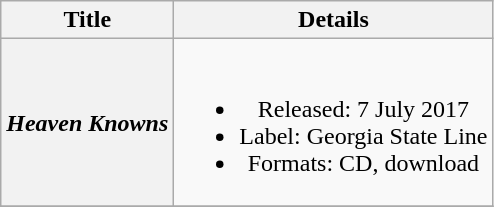<table class="wikitable plainrowheaders" style="text-align:center;">
<tr>
<th>Title</th>
<th>Details</th>
</tr>
<tr>
<th scope="row"><em>Heaven Knowns</em></th>
<td><br><ul><li>Released: 7 July 2017</li><li>Label: Georgia State Line</li><li>Formats: CD, download</li></ul></td>
</tr>
<tr>
</tr>
</table>
